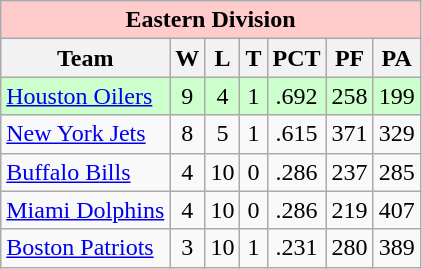<table class="wikitable" style="text-align:center">
<tr bgcolor="#ffcbcb">
<td colspan="7" align="center"><strong>Eastern Division</strong></td>
</tr>
<tr bgcolor="#efefef">
<th>Team</th>
<th>W</th>
<th>L</th>
<th>T</th>
<th>PCT</th>
<th>PF</th>
<th>PA</th>
</tr>
<tr style="background:#ccffcc">
<td align="left"><a href='#'>Houston Oilers</a></td>
<td>9</td>
<td>4</td>
<td>1</td>
<td>.692</td>
<td>258</td>
<td>199</td>
</tr>
<tr>
<td align="left"><a href='#'>New York Jets</a></td>
<td>8</td>
<td>5</td>
<td>1</td>
<td>.615</td>
<td>371</td>
<td>329</td>
</tr>
<tr>
<td align="left"><a href='#'>Buffalo Bills</a></td>
<td>4</td>
<td>10</td>
<td>0</td>
<td>.286</td>
<td>237</td>
<td>285</td>
</tr>
<tr>
<td align="left"><a href='#'>Miami Dolphins</a></td>
<td>4</td>
<td>10</td>
<td>0</td>
<td>.286</td>
<td>219</td>
<td>407</td>
</tr>
<tr>
<td align="left"><a href='#'>Boston Patriots</a></td>
<td>3</td>
<td>10</td>
<td>1</td>
<td>.231</td>
<td>280</td>
<td>389</td>
</tr>
</table>
